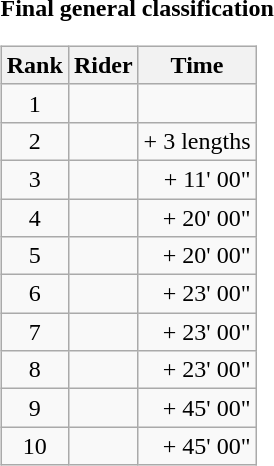<table>
<tr>
<td><strong>Final general classification</strong><br><table class="wikitable">
<tr>
<th scope="col">Rank</th>
<th scope="col">Rider</th>
<th scope="col">Time</th>
</tr>
<tr>
<td style="text-align:center;">1</td>
<td></td>
<td style="text-align:right;"></td>
</tr>
<tr>
<td style="text-align:center;">2</td>
<td></td>
<td style="text-align:right;">+ 3 lengths</td>
</tr>
<tr>
<td style="text-align:center;">3</td>
<td></td>
<td style="text-align:right;">+ 11' 00"</td>
</tr>
<tr>
<td style="text-align:center;">4</td>
<td></td>
<td style="text-align:right;">+ 20' 00"</td>
</tr>
<tr>
<td style="text-align:center;">5</td>
<td></td>
<td style="text-align:right;">+ 20' 00"</td>
</tr>
<tr>
<td style="text-align:center;">6</td>
<td></td>
<td style="text-align:right;">+ 23' 00"</td>
</tr>
<tr>
<td style="text-align:center;">7</td>
<td></td>
<td style="text-align:right;">+ 23' 00"</td>
</tr>
<tr>
<td style="text-align:center;">8</td>
<td></td>
<td style="text-align:right;">+ 23' 00"</td>
</tr>
<tr>
<td style="text-align:center;">9</td>
<td></td>
<td style="text-align:right;">+ 45' 00"</td>
</tr>
<tr>
<td style="text-align:center;">10</td>
<td></td>
<td style="text-align:right;">+ 45' 00"</td>
</tr>
</table>
</td>
</tr>
</table>
